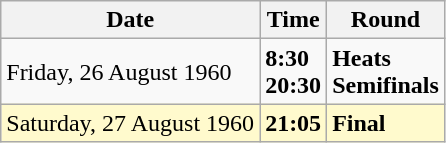<table class="wikitable">
<tr>
<th>Date</th>
<th>Time</th>
<th>Round</th>
</tr>
<tr>
<td>Friday, 26 August 1960</td>
<td><strong>8:30</strong><br><strong>20:30</strong></td>
<td><strong>Heats</strong><br><strong>Semifinals</strong></td>
</tr>
<tr style=background:lemonchiffon>
<td>Saturday, 27 August 1960</td>
<td><strong>21:05</strong></td>
<td><strong>Final</strong></td>
</tr>
</table>
